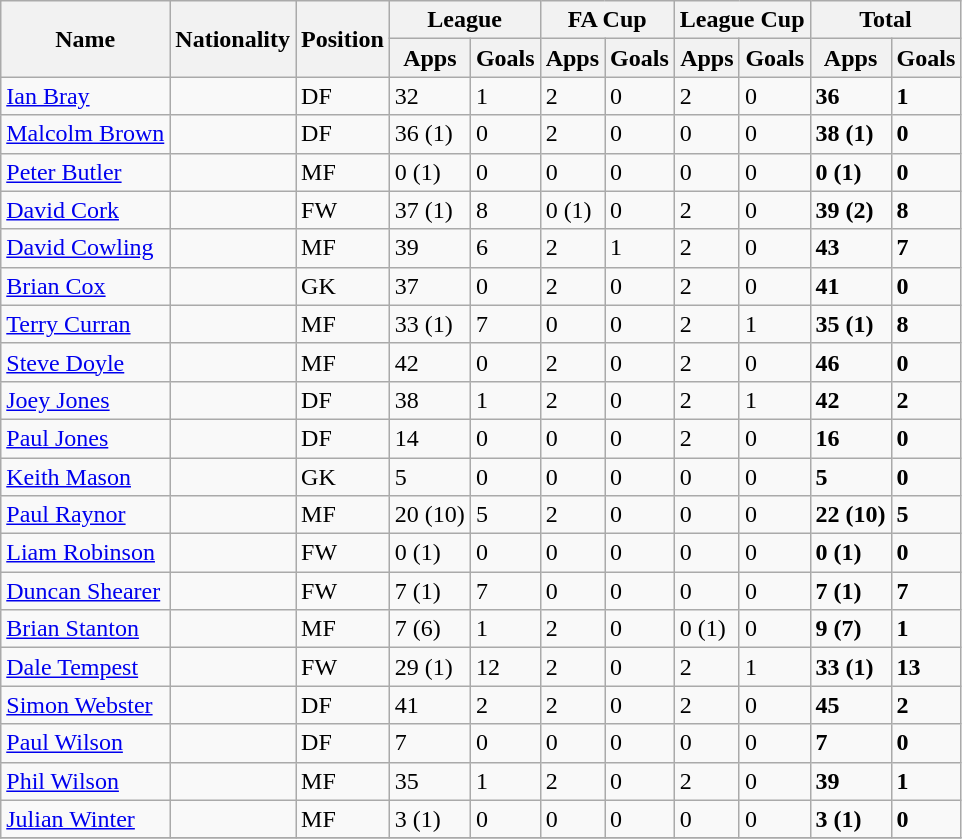<table class="wikitable sortable">
<tr>
<th scope=col rowspan=2>Name</th>
<th scope=col rowspan=2>Nationality</th>
<th scope=col rowspan=2>Position</th>
<th colspan=2>League</th>
<th colspan=2>FA Cup</th>
<th colspan=2>League Cup</th>
<th colspan=2>Total</th>
</tr>
<tr>
<th>Apps</th>
<th>Goals</th>
<th>Apps</th>
<th>Goals</th>
<th>Apps</th>
<th>Goals</th>
<th>Apps</th>
<th>Goals</th>
</tr>
<tr>
<td><a href='#'>Ian Bray</a></td>
<td></td>
<td>DF</td>
<td>32</td>
<td>1</td>
<td>2</td>
<td>0</td>
<td>2</td>
<td>0</td>
<td><strong>36</strong></td>
<td><strong>1</strong></td>
</tr>
<tr>
<td><a href='#'>Malcolm Brown</a></td>
<td></td>
<td>DF</td>
<td>36 (1)</td>
<td>0</td>
<td>2</td>
<td>0</td>
<td>0</td>
<td>0</td>
<td><strong>38 (1)</strong></td>
<td><strong>0</strong></td>
</tr>
<tr>
<td><a href='#'>Peter Butler</a></td>
<td></td>
<td>MF</td>
<td>0 (1)</td>
<td>0</td>
<td>0</td>
<td>0</td>
<td>0</td>
<td>0</td>
<td><strong>0 (1)</strong></td>
<td><strong>0</strong></td>
</tr>
<tr>
<td><a href='#'>David Cork</a></td>
<td></td>
<td>FW</td>
<td>37 (1)</td>
<td>8</td>
<td>0 (1)</td>
<td>0</td>
<td>2</td>
<td>0</td>
<td><strong>39 (2)</strong></td>
<td><strong>8</strong></td>
</tr>
<tr>
<td><a href='#'>David Cowling</a></td>
<td></td>
<td>MF</td>
<td>39</td>
<td>6</td>
<td>2</td>
<td>1</td>
<td>2</td>
<td>0</td>
<td><strong>43</strong></td>
<td><strong>7</strong></td>
</tr>
<tr>
<td><a href='#'>Brian Cox</a></td>
<td></td>
<td>GK</td>
<td>37</td>
<td>0</td>
<td>2</td>
<td>0</td>
<td>2</td>
<td>0</td>
<td><strong>41</strong></td>
<td><strong>0</strong></td>
</tr>
<tr>
<td><a href='#'>Terry Curran</a></td>
<td></td>
<td>MF</td>
<td>33 (1)</td>
<td>7</td>
<td>0</td>
<td>0</td>
<td>2</td>
<td>1</td>
<td><strong>35 (1)</strong></td>
<td><strong>8</strong></td>
</tr>
<tr>
<td><a href='#'>Steve Doyle</a></td>
<td></td>
<td>MF</td>
<td>42</td>
<td>0</td>
<td>2</td>
<td>0</td>
<td>2</td>
<td>0</td>
<td><strong>46</strong></td>
<td><strong>0</strong></td>
</tr>
<tr>
<td><a href='#'>Joey Jones</a></td>
<td></td>
<td>DF</td>
<td>38</td>
<td>1</td>
<td>2</td>
<td>0</td>
<td>2</td>
<td>1</td>
<td><strong>42</strong></td>
<td><strong>2</strong></td>
</tr>
<tr>
<td><a href='#'>Paul Jones</a></td>
<td></td>
<td>DF</td>
<td>14</td>
<td>0</td>
<td>0</td>
<td>0</td>
<td>2</td>
<td>0</td>
<td><strong>16</strong></td>
<td><strong>0</strong></td>
</tr>
<tr>
<td><a href='#'>Keith Mason</a></td>
<td></td>
<td>GK</td>
<td>5</td>
<td>0</td>
<td>0</td>
<td>0</td>
<td>0</td>
<td>0</td>
<td><strong>5</strong></td>
<td><strong>0</strong></td>
</tr>
<tr>
<td><a href='#'>Paul Raynor</a></td>
<td></td>
<td>MF</td>
<td>20 (10)</td>
<td>5</td>
<td>2</td>
<td>0</td>
<td>0</td>
<td>0</td>
<td><strong>22 (10)</strong></td>
<td><strong>5</strong></td>
</tr>
<tr>
<td><a href='#'>Liam Robinson</a></td>
<td></td>
<td>FW</td>
<td>0 (1)</td>
<td>0</td>
<td>0</td>
<td>0</td>
<td>0</td>
<td>0</td>
<td><strong>0 (1)</strong></td>
<td><strong>0</strong></td>
</tr>
<tr>
<td><a href='#'>Duncan Shearer</a></td>
<td></td>
<td>FW</td>
<td>7 (1)</td>
<td>7</td>
<td>0</td>
<td>0</td>
<td>0</td>
<td>0</td>
<td><strong>7 (1)</strong></td>
<td><strong>7</strong></td>
</tr>
<tr>
<td><a href='#'>Brian Stanton</a></td>
<td></td>
<td>MF</td>
<td>7 (6)</td>
<td>1</td>
<td>2</td>
<td>0</td>
<td>0 (1)</td>
<td>0</td>
<td><strong>9 (7)</strong></td>
<td><strong>1</strong></td>
</tr>
<tr>
<td><a href='#'>Dale Tempest</a></td>
<td></td>
<td>FW</td>
<td>29 (1)</td>
<td>12</td>
<td>2</td>
<td>0</td>
<td>2</td>
<td>1</td>
<td><strong>33 (1)</strong></td>
<td><strong>13</strong></td>
</tr>
<tr>
<td><a href='#'>Simon Webster</a></td>
<td></td>
<td>DF</td>
<td>41</td>
<td>2</td>
<td>2</td>
<td>0</td>
<td>2</td>
<td>0</td>
<td><strong>45</strong></td>
<td><strong>2</strong></td>
</tr>
<tr>
<td><a href='#'>Paul Wilson</a></td>
<td></td>
<td>DF</td>
<td>7</td>
<td>0</td>
<td>0</td>
<td>0</td>
<td>0</td>
<td>0</td>
<td><strong>7</strong></td>
<td><strong>0</strong></td>
</tr>
<tr>
<td><a href='#'>Phil Wilson</a></td>
<td></td>
<td>MF</td>
<td>35</td>
<td>1</td>
<td>2</td>
<td>0</td>
<td>2</td>
<td>0</td>
<td><strong>39</strong></td>
<td><strong>1</strong></td>
</tr>
<tr>
<td><a href='#'>Julian Winter</a></td>
<td></td>
<td>MF</td>
<td>3 (1)</td>
<td>0</td>
<td>0</td>
<td>0</td>
<td>0</td>
<td>0</td>
<td><strong>3 (1)</strong></td>
<td><strong>0</strong></td>
</tr>
<tr>
</tr>
</table>
